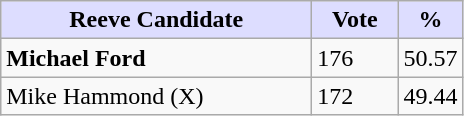<table class="wikitable">
<tr>
<th style="background:#ddf; width:200px;">Reeve Candidate</th>
<th style="background:#ddf; width:50px;">Vote</th>
<th style="background:#ddf; width:30px;">%</th>
</tr>
<tr>
<td><strong>Michael Ford</strong></td>
<td>176</td>
<td>50.57</td>
</tr>
<tr>
<td>Mike Hammond (X)</td>
<td>172</td>
<td>49.44</td>
</tr>
</table>
